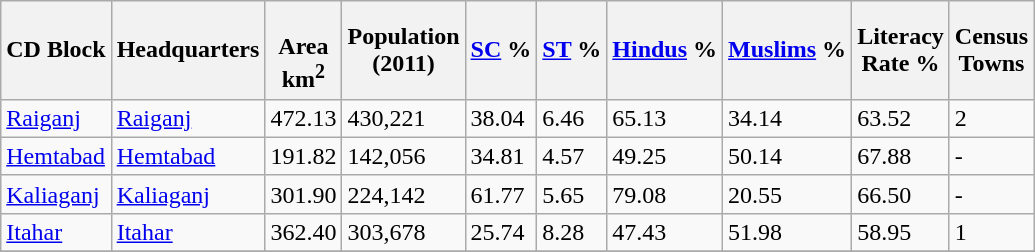<table class="wikitable sortable">
<tr>
<th>CD Block</th>
<th>Headquarters</th>
<th><br>Area<br>km<sup>2</sup></th>
<th>Population<br>(2011)</th>
<th><a href='#'>SC</a> %</th>
<th><a href='#'>ST</a> %</th>
<th><a href='#'>Hindus</a> %</th>
<th><a href='#'>Muslims</a> %</th>
<th>Literacy<br> Rate %</th>
<th>Census<br>Towns</th>
</tr>
<tr>
<td><a href='#'>Raiganj</a></td>
<td><a href='#'>Raiganj</a></td>
<td>472.13</td>
<td>430,221</td>
<td>38.04</td>
<td>6.46</td>
<td>65.13</td>
<td>34.14</td>
<td>63.52</td>
<td>2</td>
</tr>
<tr>
<td><a href='#'>Hemtabad</a></td>
<td><a href='#'>Hemtabad</a></td>
<td>191.82</td>
<td>142,056</td>
<td>34.81</td>
<td>4.57</td>
<td>49.25</td>
<td>50.14</td>
<td>67.88</td>
<td>-</td>
</tr>
<tr>
<td><a href='#'>Kaliaganj</a></td>
<td><a href='#'>Kaliaganj</a></td>
<td>301.90</td>
<td>224,142</td>
<td>61.77</td>
<td>5.65</td>
<td>79.08</td>
<td>20.55</td>
<td>66.50</td>
<td>-</td>
</tr>
<tr>
<td><a href='#'>Itahar</a></td>
<td><a href='#'>Itahar</a></td>
<td>362.40</td>
<td>303,678</td>
<td>25.74</td>
<td>8.28</td>
<td>47.43</td>
<td>51.98</td>
<td>58.95</td>
<td>1</td>
</tr>
<tr>
</tr>
</table>
